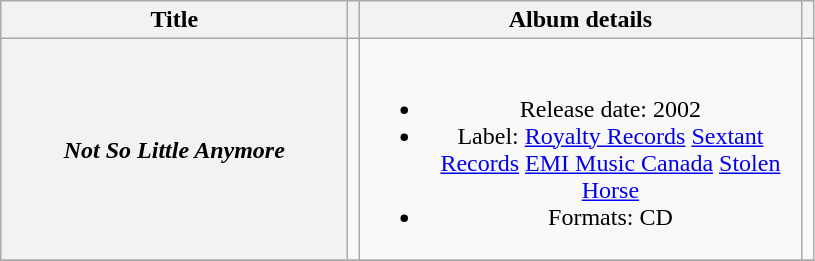<table class="wikitable plainrowheaders" style="text-align:center;">
<tr>
<th style="width:14em;">Title</th>
<th></th>
<th style="width:18em;">Album details</th>
<th></th>
</tr>
<tr>
<th scope="row"><em>Not So Little Anymore</em></th>
<td></td>
<td><br><ul><li>Release date:  2002</li><li>Label: <a href='#'>Royalty Records</a> <a href='#'>Sextant Records</a> <a href='#'>EMI Music Canada</a> <a href='#'>Stolen Horse</a></li><li>Formats: CD</li></ul></td>
<td></td>
</tr>
<tr>
</tr>
</table>
